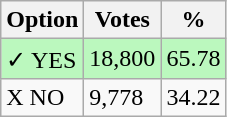<table class="wikitable">
<tr>
<th>Option</th>
<th>Votes</th>
<th>%</th>
</tr>
<tr>
<td style=background:#bbf8be>✓ YES</td>
<td style=background:#bbf8be>18,800</td>
<td style=background:#bbf8be>65.78</td>
</tr>
<tr>
<td>X NO</td>
<td>9,778</td>
<td>34.22</td>
</tr>
</table>
